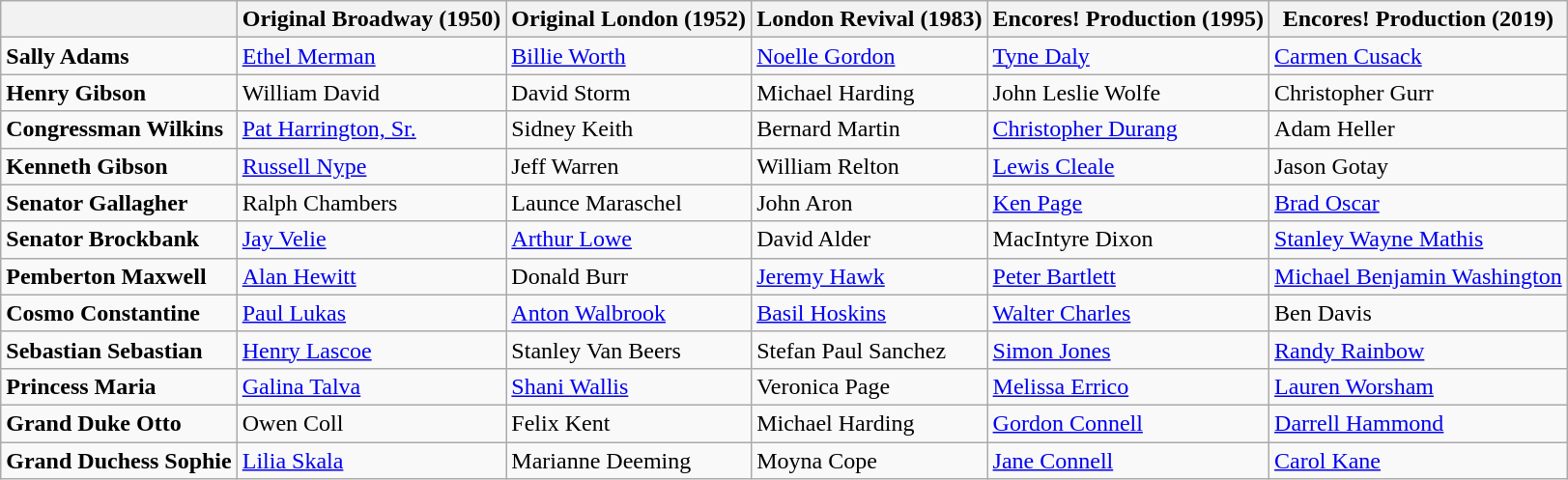<table class="wikitable">
<tr>
<th></th>
<th>Original Broadway (1950)</th>
<th>Original London (1952)</th>
<th>London Revival (1983)</th>
<th>Encores! Production (1995)</th>
<th>Encores! Production (2019)</th>
</tr>
<tr>
<td><strong>Sally Adams</strong></td>
<td><a href='#'>Ethel Merman</a></td>
<td><a href='#'>Billie Worth</a></td>
<td><a href='#'>Noelle Gordon</a></td>
<td><a href='#'>Tyne Daly</a></td>
<td><a href='#'>Carmen Cusack</a></td>
</tr>
<tr>
<td><strong>Henry Gibson</strong></td>
<td>William David</td>
<td>David Storm</td>
<td>Michael Harding</td>
<td>John Leslie Wolfe</td>
<td>Christopher Gurr</td>
</tr>
<tr>
<td><strong>Congressman Wilkins</strong></td>
<td><a href='#'>Pat Harrington, Sr.</a></td>
<td>Sidney Keith</td>
<td>Bernard Martin</td>
<td><a href='#'>Christopher Durang</a></td>
<td>Adam Heller</td>
</tr>
<tr>
<td><strong>Kenneth Gibson</strong></td>
<td><a href='#'>Russell Nype</a></td>
<td>Jeff Warren</td>
<td>William Relton</td>
<td><a href='#'>Lewis Cleale</a></td>
<td>Jason Gotay</td>
</tr>
<tr>
<td><strong>Senator Gallagher</strong></td>
<td>Ralph Chambers</td>
<td>Launce Maraschel</td>
<td>John Aron</td>
<td><a href='#'>Ken Page</a></td>
<td><a href='#'>Brad Oscar</a></td>
</tr>
<tr>
<td><strong>Senator Brockbank</strong></td>
<td><a href='#'>Jay Velie</a></td>
<td><a href='#'>Arthur Lowe</a></td>
<td>David Alder</td>
<td>MacIntyre Dixon</td>
<td><a href='#'>Stanley Wayne Mathis</a></td>
</tr>
<tr>
<td><strong>Pemberton Maxwell</strong></td>
<td><a href='#'>Alan Hewitt</a></td>
<td>Donald Burr</td>
<td><a href='#'>Jeremy Hawk</a></td>
<td><a href='#'>Peter Bartlett</a></td>
<td><a href='#'>Michael Benjamin Washington</a></td>
</tr>
<tr>
<td><strong>Cosmo Constantine</strong></td>
<td><a href='#'>Paul Lukas</a></td>
<td><a href='#'>Anton Walbrook</a></td>
<td><a href='#'>Basil Hoskins</a></td>
<td><a href='#'>Walter Charles</a></td>
<td>Ben Davis</td>
</tr>
<tr>
<td><strong>Sebastian Sebastian</strong></td>
<td><a href='#'>Henry Lascoe</a></td>
<td>Stanley Van Beers</td>
<td>Stefan Paul Sanchez</td>
<td><a href='#'>Simon Jones</a></td>
<td><a href='#'>Randy Rainbow</a></td>
</tr>
<tr>
<td><strong>Princess Maria</strong></td>
<td><a href='#'>Galina Talva</a></td>
<td><a href='#'>Shani Wallis</a></td>
<td>Veronica Page</td>
<td><a href='#'>Melissa Errico</a></td>
<td><a href='#'>Lauren Worsham</a></td>
</tr>
<tr>
<td><strong>Grand Duke Otto</strong></td>
<td>Owen Coll</td>
<td>Felix Kent</td>
<td>Michael Harding</td>
<td><a href='#'>Gordon Connell</a></td>
<td><a href='#'>Darrell Hammond</a></td>
</tr>
<tr>
<td><strong>Grand Duchess Sophie</strong></td>
<td><a href='#'>Lilia Skala</a></td>
<td>Marianne Deeming</td>
<td>Moyna Cope</td>
<td><a href='#'>Jane Connell</a></td>
<td><a href='#'>Carol Kane</a></td>
</tr>
</table>
